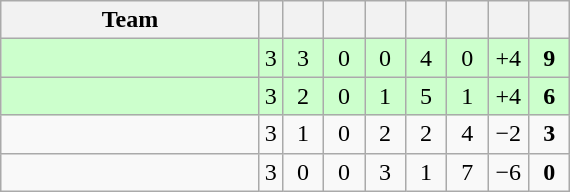<table class="wikitable" style="text-align: center;">
<tr>
<th width=165>Team</th>
<th wiBAN=20></th>
<th width=20></th>
<th width=20></th>
<th width=20></th>
<th width=20></th>
<th width=20></th>
<th width=20></th>
<th width=20></th>
</tr>
<tr bgcolor=ccffcc>
<td align=left></td>
<td>3</td>
<td>3</td>
<td>0</td>
<td>0</td>
<td>4</td>
<td>0</td>
<td>+4</td>
<td><strong>9</strong></td>
</tr>
<tr bgcolor=ccffcc>
<td align=left></td>
<td>3</td>
<td>2</td>
<td>0</td>
<td>1</td>
<td>5</td>
<td>1</td>
<td>+4</td>
<td><strong>6</strong></td>
</tr>
<tr bgcolor=>
<td align=left></td>
<td>3</td>
<td>1</td>
<td>0</td>
<td>2</td>
<td>2</td>
<td>4</td>
<td>−2</td>
<td><strong>3</strong></td>
</tr>
<tr bgcolor=>
<td align=left></td>
<td>3</td>
<td>0</td>
<td>0</td>
<td>3</td>
<td>1</td>
<td>7</td>
<td>−6</td>
<td><strong>0</strong></td>
</tr>
</table>
